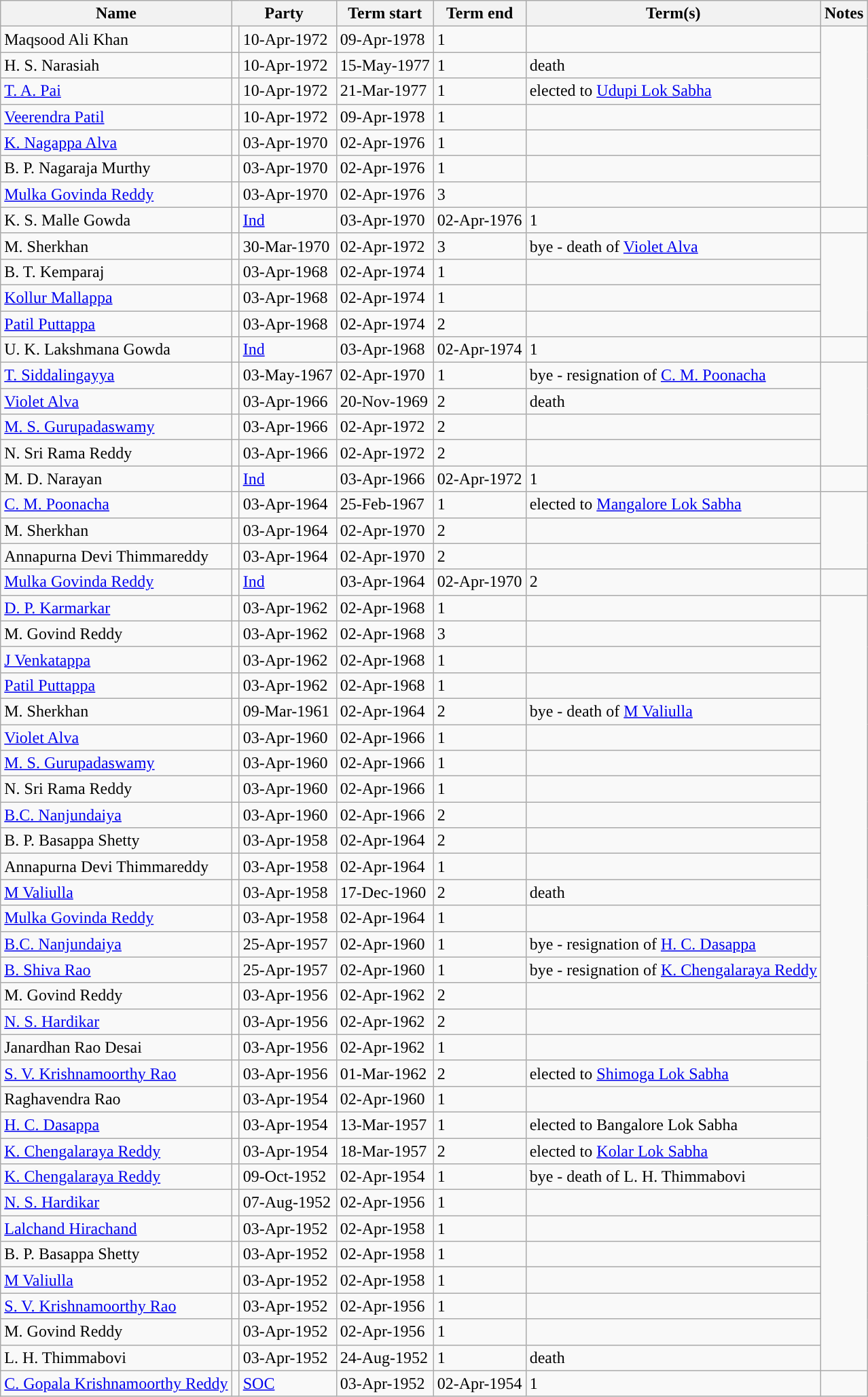<table class="wikitable sortable">
<tr>
<th>Name</th>
<th colspan="2">Party</th>
<th>Term start</th>
<th>Term end</th>
<th>Term(s)</th>
<th>Notes</th>
</tr>
<tr>
<td>Maqsood Ali Khan</td>
<td></td>
<td>10-Apr-1972</td>
<td>09-Apr-1978</td>
<td>1</td>
<td></td>
</tr>
<tr>
<td>H. S. Narasiah</td>
<td></td>
<td>10-Apr-1972</td>
<td>15-May-1977</td>
<td>1</td>
<td>death</td>
</tr>
<tr>
<td><a href='#'>T. A. Pai</a></td>
<td></td>
<td>10-Apr-1972</td>
<td>21-Mar-1977</td>
<td>1</td>
<td>elected to <a href='#'>Udupi Lok Sabha</a></td>
</tr>
<tr>
<td><a href='#'>Veerendra Patil</a></td>
<td></td>
<td>10-Apr-1972</td>
<td>09-Apr-1978</td>
<td>1</td>
<td></td>
</tr>
<tr>
<td><a href='#'>K. Nagappa Alva</a></td>
<td></td>
<td>03-Apr-1970</td>
<td>02-Apr-1976</td>
<td>1</td>
<td></td>
</tr>
<tr>
<td>B. P. Nagaraja Murthy</td>
<td></td>
<td>03-Apr-1970</td>
<td>02-Apr-1976</td>
<td>1</td>
<td></td>
</tr>
<tr>
<td><a href='#'>Mulka Govinda Reddy</a></td>
<td></td>
<td>03-Apr-1970</td>
<td>02-Apr-1976</td>
<td>3</td>
<td></td>
</tr>
<tr>
<td>K. S. Malle Gowda</td>
<td style="background-color: "></td>
<td><a href='#'>Ind</a></td>
<td>03-Apr-1970</td>
<td>02-Apr-1976</td>
<td>1</td>
<td></td>
</tr>
<tr>
<td>M. Sherkhan</td>
<td></td>
<td>30-Mar-1970</td>
<td>02-Apr-1972</td>
<td>3</td>
<td>bye - death of <a href='#'>Violet Alva</a></td>
</tr>
<tr>
<td>B. T. Kemparaj</td>
<td></td>
<td>03-Apr-1968</td>
<td>02-Apr-1974</td>
<td>1</td>
<td></td>
</tr>
<tr>
<td><a href='#'>Kollur Mallappa</a></td>
<td></td>
<td>03-Apr-1968</td>
<td>02-Apr-1974</td>
<td>1</td>
<td></td>
</tr>
<tr>
<td><a href='#'>Patil Puttappa</a></td>
<td></td>
<td>03-Apr-1968</td>
<td>02-Apr-1974</td>
<td>2</td>
<td></td>
</tr>
<tr>
<td>U. K. Lakshmana Gowda</td>
<td style="background-color: "></td>
<td><a href='#'>Ind</a></td>
<td>03-Apr-1968</td>
<td>02-Apr-1974</td>
<td>1</td>
<td></td>
</tr>
<tr>
<td><a href='#'>T. Siddalingayya</a></td>
<td></td>
<td>03-May-1967</td>
<td>02-Apr-1970</td>
<td>1</td>
<td>bye - resignation of <a href='#'>C. M. Poonacha</a></td>
</tr>
<tr>
<td><a href='#'>Violet Alva</a></td>
<td></td>
<td>03-Apr-1966</td>
<td>20-Nov-1969</td>
<td>2</td>
<td>death</td>
</tr>
<tr>
<td><a href='#'>M. S. Gurupadaswamy</a></td>
<td></td>
<td>03-Apr-1966</td>
<td>02-Apr-1972</td>
<td>2</td>
<td></td>
</tr>
<tr>
<td>N. Sri Rama Reddy</td>
<td></td>
<td>03-Apr-1966</td>
<td>02-Apr-1972</td>
<td>2</td>
<td></td>
</tr>
<tr>
<td>M. D. Narayan</td>
<td style="background-color: "></td>
<td><a href='#'>Ind</a></td>
<td>03-Apr-1966</td>
<td>02-Apr-1972</td>
<td>1</td>
<td></td>
</tr>
<tr>
<td><a href='#'>C. M. Poonacha</a></td>
<td></td>
<td>03-Apr-1964</td>
<td>25-Feb-1967</td>
<td>1</td>
<td>elected to <a href='#'>Mangalore Lok Sabha</a></td>
</tr>
<tr>
<td>M. Sherkhan</td>
<td></td>
<td>03-Apr-1964</td>
<td>02-Apr-1970</td>
<td>2</td>
<td></td>
</tr>
<tr>
<td>Annapurna Devi Thimmareddy</td>
<td></td>
<td>03-Apr-1964</td>
<td>02-Apr-1970</td>
<td>2</td>
<td></td>
</tr>
<tr>
<td><a href='#'>Mulka Govinda Reddy</a></td>
<td style="background-color: "></td>
<td><a href='#'>Ind</a></td>
<td>03-Apr-1964</td>
<td>02-Apr-1970</td>
<td>2</td>
<td></td>
</tr>
<tr>
<td><a href='#'>D. P. Karmarkar</a></td>
<td></td>
<td>03-Apr-1962</td>
<td>02-Apr-1968</td>
<td>1</td>
<td></td>
</tr>
<tr>
<td>M. Govind Reddy</td>
<td></td>
<td>03-Apr-1962</td>
<td>02-Apr-1968</td>
<td>3</td>
<td></td>
</tr>
<tr>
<td><a href='#'>J Venkatappa</a></td>
<td></td>
<td>03-Apr-1962</td>
<td>02-Apr-1968</td>
<td>1</td>
<td></td>
</tr>
<tr>
<td><a href='#'>Patil Puttappa</a></td>
<td></td>
<td>03-Apr-1962</td>
<td>02-Apr-1968</td>
<td>1</td>
<td></td>
</tr>
<tr>
<td>M. Sherkhan</td>
<td></td>
<td>09-Mar-1961</td>
<td>02-Apr-1964</td>
<td>2</td>
<td>bye - death of <a href='#'>M Valiulla</a></td>
</tr>
<tr>
<td><a href='#'>Violet Alva</a></td>
<td></td>
<td>03-Apr-1960</td>
<td>02-Apr-1966</td>
<td>1</td>
<td></td>
</tr>
<tr>
<td><a href='#'>M. S. Gurupadaswamy</a></td>
<td></td>
<td>03-Apr-1960</td>
<td>02-Apr-1966</td>
<td>1</td>
<td></td>
</tr>
<tr>
<td>N. Sri Rama Reddy</td>
<td></td>
<td>03-Apr-1960</td>
<td>02-Apr-1966</td>
<td>1</td>
<td></td>
</tr>
<tr>
<td><a href='#'>B.C. Nanjundaiya</a></td>
<td></td>
<td>03-Apr-1960</td>
<td>02-Apr-1966</td>
<td>2</td>
<td></td>
</tr>
<tr>
<td>B. P. Basappa Shetty</td>
<td></td>
<td>03-Apr-1958</td>
<td>02-Apr-1964</td>
<td>2</td>
<td></td>
</tr>
<tr>
<td>Annapurna Devi Thimmareddy</td>
<td></td>
<td>03-Apr-1958</td>
<td>02-Apr-1964</td>
<td>1</td>
<td></td>
</tr>
<tr>
<td><a href='#'>M Valiulla</a></td>
<td></td>
<td>03-Apr-1958</td>
<td>17-Dec-1960</td>
<td>2</td>
<td>death</td>
</tr>
<tr>
<td><a href='#'>Mulka Govinda Reddy</a></td>
<td></td>
<td>03-Apr-1958</td>
<td>02-Apr-1964</td>
<td>1</td>
<td></td>
</tr>
<tr>
<td><a href='#'>B.C. Nanjundaiya</a></td>
<td></td>
<td>25-Apr-1957</td>
<td>02-Apr-1960</td>
<td>1</td>
<td>bye - resignation of <a href='#'>H. C. Dasappa</a></td>
</tr>
<tr>
<td><a href='#'>B. Shiva Rao</a></td>
<td></td>
<td>25-Apr-1957</td>
<td>02-Apr-1960</td>
<td>1</td>
<td>bye - resignation of <a href='#'>K. Chengalaraya Reddy</a></td>
</tr>
<tr>
<td>M. Govind Reddy</td>
<td></td>
<td>03-Apr-1956</td>
<td>02-Apr-1962</td>
<td>2</td>
<td></td>
</tr>
<tr>
<td><a href='#'>N. S. Hardikar</a></td>
<td></td>
<td>03-Apr-1956</td>
<td>02-Apr-1962</td>
<td>2</td>
<td></td>
</tr>
<tr>
<td>Janardhan Rao Desai</td>
<td></td>
<td>03-Apr-1956</td>
<td>02-Apr-1962</td>
<td>1</td>
<td></td>
</tr>
<tr>
<td><a href='#'>S. V. Krishnamoorthy Rao</a></td>
<td></td>
<td>03-Apr-1956</td>
<td>01-Mar-1962</td>
<td>2</td>
<td>elected to <a href='#'>Shimoga Lok Sabha</a></td>
</tr>
<tr>
<td>Raghavendra Rao</td>
<td></td>
<td>03-Apr-1954</td>
<td>02-Apr-1960</td>
<td>1</td>
<td></td>
</tr>
<tr>
<td><a href='#'>H. C. Dasappa</a></td>
<td></td>
<td>03-Apr-1954</td>
<td>13-Mar-1957</td>
<td>1</td>
<td>elected to Bangalore Lok Sabha</td>
</tr>
<tr>
<td><a href='#'>K. Chengalaraya Reddy</a></td>
<td></td>
<td>03-Apr-1954</td>
<td>18-Mar-1957</td>
<td>2</td>
<td>elected to <a href='#'>Kolar Lok Sabha</a></td>
</tr>
<tr>
<td><a href='#'>K. Chengalaraya Reddy</a></td>
<td></td>
<td>09-Oct-1952</td>
<td>02-Apr-1954</td>
<td>1</td>
<td>bye - death of L. H. Thimmabovi</td>
</tr>
<tr>
<td><a href='#'>N. S. Hardikar</a></td>
<td></td>
<td>07-Aug-1952</td>
<td>02-Apr-1956</td>
<td>1</td>
<td></td>
</tr>
<tr>
<td><a href='#'>Lalchand Hirachand</a></td>
<td></td>
<td>03-Apr-1952</td>
<td>02-Apr-1958</td>
<td>1</td>
<td></td>
</tr>
<tr>
<td>B. P. Basappa Shetty</td>
<td></td>
<td>03-Apr-1952</td>
<td>02-Apr-1958</td>
<td>1</td>
<td></td>
</tr>
<tr>
<td><a href='#'>M Valiulla</a></td>
<td></td>
<td>03-Apr-1952</td>
<td>02-Apr-1958</td>
<td>1</td>
<td></td>
</tr>
<tr>
<td><a href='#'>S. V. Krishnamoorthy Rao</a></td>
<td></td>
<td>03-Apr-1952</td>
<td>02-Apr-1956</td>
<td>1</td>
<td></td>
</tr>
<tr>
<td>M. Govind Reddy</td>
<td></td>
<td>03-Apr-1952</td>
<td>02-Apr-1956</td>
<td>1</td>
<td></td>
</tr>
<tr>
<td>L. H. Thimmabovi</td>
<td></td>
<td>03-Apr-1952</td>
<td>24-Aug-1952</td>
<td>1</td>
<td>death</td>
</tr>
<tr>
<td><a href='#'>C. Gopala Krishnamoorthy Reddy</a></td>
<td style="background-color: "></td>
<td><a href='#'>SOC</a></td>
<td>03-Apr-1952</td>
<td>02-Apr-1954</td>
<td>1</td>
<td></td>
</tr>
</table>
